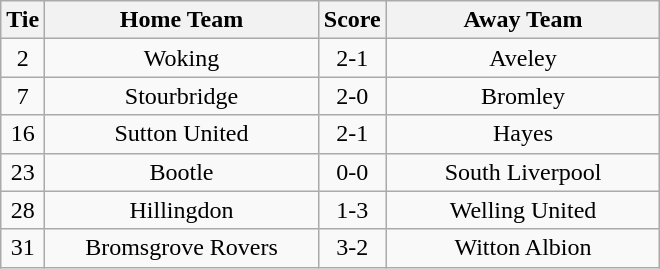<table class="wikitable" style="text-align:center;">
<tr>
<th width=20>Tie</th>
<th width=175>Home Team</th>
<th width=20>Score</th>
<th width=175>Away Team</th>
</tr>
<tr>
<td>2</td>
<td>Woking</td>
<td>2-1</td>
<td>Aveley</td>
</tr>
<tr>
<td>7</td>
<td>Stourbridge</td>
<td>2-0</td>
<td>Bromley</td>
</tr>
<tr>
<td>16</td>
<td>Sutton United</td>
<td>2-1</td>
<td>Hayes</td>
</tr>
<tr>
<td>23</td>
<td>Bootle</td>
<td>0-0</td>
<td>South Liverpool</td>
</tr>
<tr>
<td>28</td>
<td>Hillingdon</td>
<td>1-3</td>
<td>Welling United</td>
</tr>
<tr>
<td>31</td>
<td>Bromsgrove Rovers</td>
<td>3-2</td>
<td>Witton Albion</td>
</tr>
</table>
